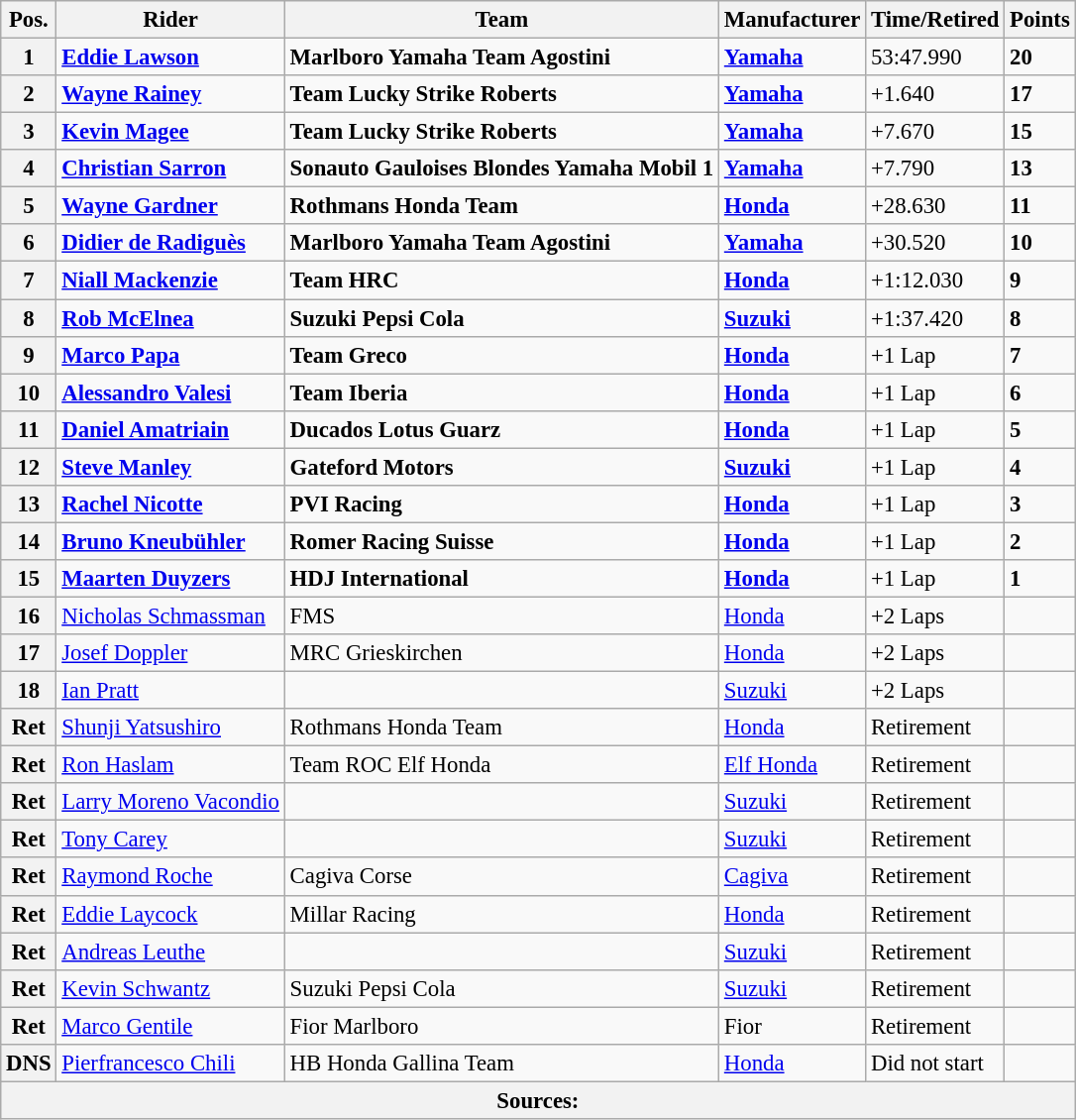<table class="wikitable" style="font-size: 95%;">
<tr>
<th>Pos.</th>
<th>Rider</th>
<th>Team</th>
<th>Manufacturer</th>
<th>Time/Retired</th>
<th>Points</th>
</tr>
<tr>
<th>1</th>
<td> <strong><a href='#'>Eddie Lawson</a></strong></td>
<td><strong>Marlboro Yamaha Team Agostini</strong></td>
<td><strong><a href='#'>Yamaha</a></strong></td>
<td>53:47.990</td>
<td><strong>20</strong></td>
</tr>
<tr>
<th>2</th>
<td> <strong><a href='#'>Wayne Rainey</a></strong></td>
<td><strong>Team Lucky Strike Roberts</strong></td>
<td><strong><a href='#'>Yamaha</a></strong></td>
<td>+1.640</td>
<td><strong>17</strong></td>
</tr>
<tr>
<th>3</th>
<td> <strong><a href='#'>Kevin Magee</a></strong></td>
<td><strong>Team Lucky Strike Roberts</strong></td>
<td><strong><a href='#'>Yamaha</a></strong></td>
<td>+7.670</td>
<td><strong>15</strong></td>
</tr>
<tr>
<th>4</th>
<td> <strong><a href='#'>Christian Sarron</a></strong></td>
<td><strong>Sonauto Gauloises Blondes Yamaha Mobil 1</strong></td>
<td><strong><a href='#'>Yamaha</a></strong></td>
<td>+7.790</td>
<td><strong>13</strong></td>
</tr>
<tr>
<th>5</th>
<td> <strong><a href='#'>Wayne Gardner</a></strong></td>
<td><strong>Rothmans Honda Team</strong></td>
<td><strong><a href='#'>Honda</a></strong></td>
<td>+28.630</td>
<td><strong>11</strong></td>
</tr>
<tr>
<th>6</th>
<td> <strong><a href='#'>Didier de Radiguès</a></strong></td>
<td><strong>Marlboro Yamaha Team Agostini</strong></td>
<td><strong><a href='#'>Yamaha</a></strong></td>
<td>+30.520</td>
<td><strong>10</strong></td>
</tr>
<tr>
<th>7</th>
<td> <strong><a href='#'>Niall Mackenzie</a></strong></td>
<td><strong>Team HRC</strong></td>
<td><strong><a href='#'>Honda</a></strong></td>
<td>+1:12.030</td>
<td><strong>9</strong></td>
</tr>
<tr>
<th>8</th>
<td> <strong><a href='#'>Rob McElnea</a></strong></td>
<td><strong>Suzuki Pepsi Cola</strong></td>
<td><strong><a href='#'>Suzuki</a></strong></td>
<td>+1:37.420</td>
<td><strong>8</strong></td>
</tr>
<tr>
<th>9</th>
<td> <strong><a href='#'>Marco Papa</a></strong></td>
<td><strong>Team Greco</strong></td>
<td><strong><a href='#'>Honda</a></strong></td>
<td>+1 Lap</td>
<td><strong>7</strong></td>
</tr>
<tr>
<th>10</th>
<td> <strong><a href='#'>Alessandro Valesi</a></strong></td>
<td><strong>Team Iberia</strong></td>
<td><strong><a href='#'>Honda</a></strong></td>
<td>+1 Lap</td>
<td><strong>6</strong></td>
</tr>
<tr>
<th>11</th>
<td> <strong><a href='#'>Daniel Amatriain</a></strong></td>
<td><strong>Ducados Lotus Guarz</strong></td>
<td><strong><a href='#'>Honda</a></strong></td>
<td>+1 Lap</td>
<td><strong>5</strong></td>
</tr>
<tr>
<th>12</th>
<td> <strong><a href='#'>Steve Manley</a></strong></td>
<td><strong>Gateford Motors</strong></td>
<td><strong><a href='#'>Suzuki</a></strong></td>
<td>+1 Lap</td>
<td><strong>4</strong></td>
</tr>
<tr>
<th>13</th>
<td> <strong><a href='#'>Rachel Nicotte</a></strong></td>
<td><strong>PVI Racing</strong></td>
<td><strong><a href='#'>Honda</a></strong></td>
<td>+1 Lap</td>
<td><strong>3</strong></td>
</tr>
<tr>
<th>14</th>
<td> <strong><a href='#'>Bruno Kneubühler</a></strong></td>
<td><strong>Romer Racing Suisse</strong></td>
<td><strong><a href='#'>Honda</a></strong></td>
<td>+1 Lap</td>
<td><strong>2</strong></td>
</tr>
<tr>
<th>15</th>
<td> <strong><a href='#'>Maarten Duyzers</a></strong></td>
<td><strong>HDJ International</strong></td>
<td><strong><a href='#'>Honda</a></strong></td>
<td>+1 Lap</td>
<td><strong>1</strong></td>
</tr>
<tr>
<th>16</th>
<td> <a href='#'>Nicholas Schmassman</a></td>
<td>FMS</td>
<td><a href='#'>Honda</a></td>
<td>+2 Laps</td>
<td></td>
</tr>
<tr>
<th>17</th>
<td> <a href='#'>Josef Doppler</a></td>
<td>MRC Grieskirchen</td>
<td><a href='#'>Honda</a></td>
<td>+2 Laps</td>
<td></td>
</tr>
<tr>
<th>18</th>
<td> <a href='#'>Ian Pratt</a></td>
<td></td>
<td><a href='#'>Suzuki</a></td>
<td>+2 Laps</td>
<td></td>
</tr>
<tr>
<th>Ret</th>
<td> <a href='#'>Shunji Yatsushiro</a></td>
<td>Rothmans Honda Team</td>
<td><a href='#'>Honda</a></td>
<td>Retirement</td>
<td></td>
</tr>
<tr>
<th>Ret</th>
<td> <a href='#'>Ron Haslam</a></td>
<td>Team ROC Elf Honda</td>
<td><a href='#'>Elf Honda</a></td>
<td>Retirement</td>
<td></td>
</tr>
<tr>
<th>Ret</th>
<td> <a href='#'>Larry Moreno Vacondio</a></td>
<td></td>
<td><a href='#'>Suzuki</a></td>
<td>Retirement</td>
<td></td>
</tr>
<tr>
<th>Ret</th>
<td> <a href='#'>Tony Carey</a></td>
<td></td>
<td><a href='#'>Suzuki</a></td>
<td>Retirement</td>
<td></td>
</tr>
<tr>
<th>Ret</th>
<td> <a href='#'>Raymond Roche</a></td>
<td>Cagiva Corse</td>
<td><a href='#'>Cagiva</a></td>
<td>Retirement</td>
<td></td>
</tr>
<tr>
<th>Ret</th>
<td> <a href='#'>Eddie Laycock</a></td>
<td>Millar Racing</td>
<td><a href='#'>Honda</a></td>
<td>Retirement</td>
<td></td>
</tr>
<tr>
<th>Ret</th>
<td> <a href='#'>Andreas Leuthe</a></td>
<td></td>
<td><a href='#'>Suzuki</a></td>
<td>Retirement</td>
<td></td>
</tr>
<tr>
<th>Ret</th>
<td> <a href='#'>Kevin Schwantz</a></td>
<td>Suzuki Pepsi Cola</td>
<td><a href='#'>Suzuki</a></td>
<td>Retirement</td>
<td></td>
</tr>
<tr>
<th>Ret</th>
<td> <a href='#'>Marco Gentile</a></td>
<td>Fior Marlboro</td>
<td>Fior</td>
<td>Retirement</td>
<td></td>
</tr>
<tr>
<th>DNS</th>
<td> <a href='#'>Pierfrancesco Chili</a></td>
<td>HB Honda Gallina Team</td>
<td><a href='#'>Honda</a></td>
<td>Did not start</td>
<td></td>
</tr>
<tr>
<th colspan=8>Sources:</th>
</tr>
</table>
